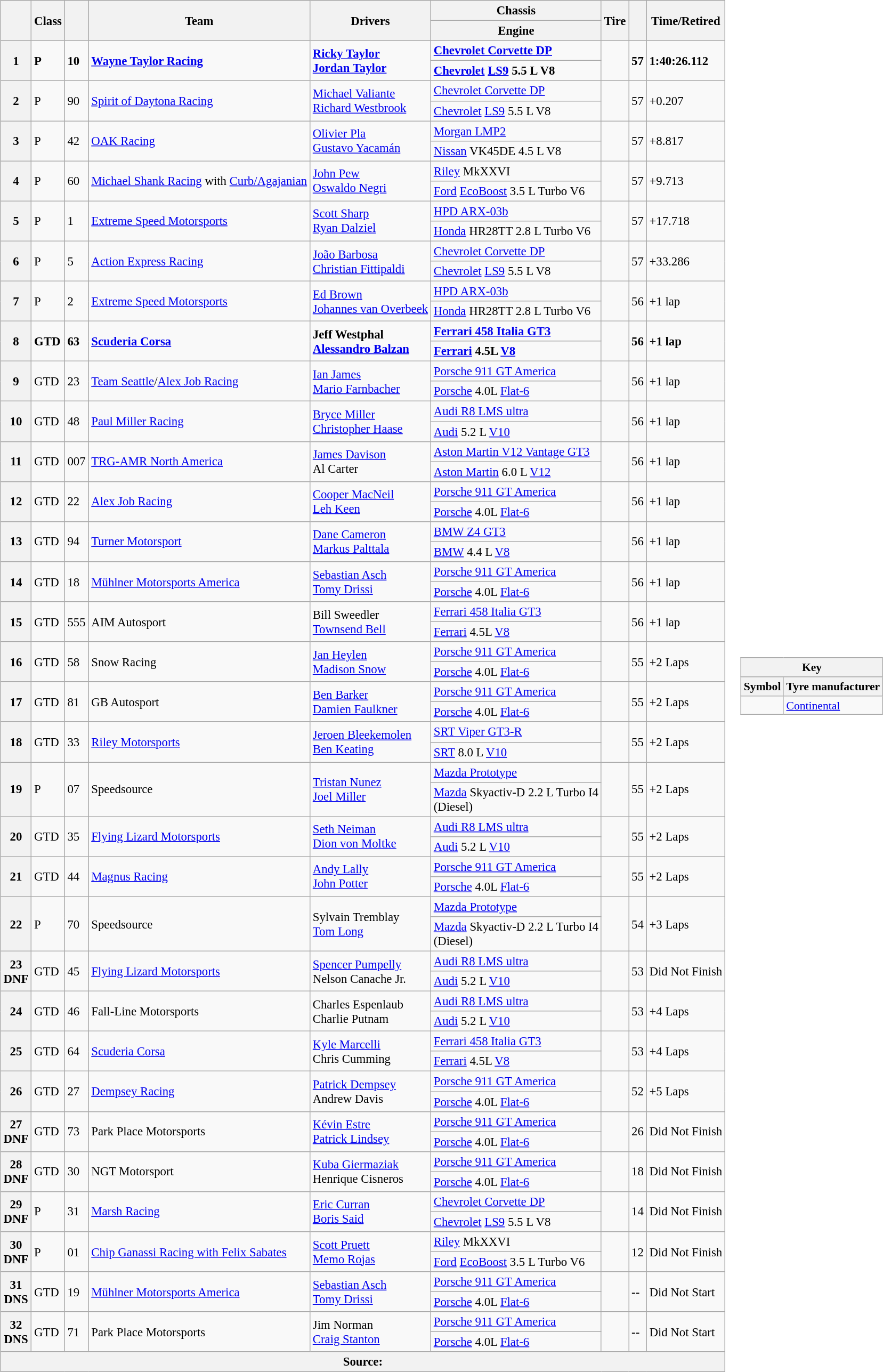<table>
<tr>
<td><br><table class="wikitable" style="font-size: 95%;">
<tr>
<th rowspan="2"></th>
<th rowspan="2">Class</th>
<th rowspan="2" class="unsortable"></th>
<th rowspan="2" class="unsortable">Team</th>
<th rowspan="2" class="unsortable">Drivers</th>
<th scope="col" class="unsortable">Chassis</th>
<th rowspan="2">Tire</th>
<th rowspan="2" class="unsortable"></th>
<th rowspan="2" class="unsortable">Time/Retired</th>
</tr>
<tr>
<th>Engine</th>
</tr>
<tr style="font-weight:bold">
<th rowspan="2">1</th>
<td rowspan="2">P</td>
<td rowspan="2">10</td>
<td rowspan="2"> <a href='#'>Wayne Taylor Racing</a></td>
<td rowspan="2"> <a href='#'>Ricky Taylor</a><br> <a href='#'>Jordan Taylor</a></td>
<td><a href='#'>Chevrolet Corvette DP</a></td>
<td rowspan="2"></td>
<td rowspan="2">57</td>
<td rowspan="2">1:40:26.112</td>
</tr>
<tr style="font-weight:bold">
<td><a href='#'>Chevrolet</a> <a href='#'>LS9</a> 5.5 L V8</td>
</tr>
<tr>
<th rowspan="2">2</th>
<td rowspan="2">P</td>
<td rowspan="2">90</td>
<td rowspan="2"> <a href='#'>Spirit of Daytona Racing</a></td>
<td rowspan="2"> <a href='#'>Michael Valiante</a><br> <a href='#'>Richard Westbrook</a></td>
<td><a href='#'>Chevrolet Corvette DP</a></td>
<td rowspan="2"></td>
<td rowspan="2">57</td>
<td rowspan="2">+0.207</td>
</tr>
<tr>
<td><a href='#'>Chevrolet</a> <a href='#'>LS9</a> 5.5 L V8</td>
</tr>
<tr>
<th rowspan="2">3</th>
<td rowspan="2">P</td>
<td rowspan="2">42</td>
<td rowspan="2"> <a href='#'>OAK Racing</a></td>
<td rowspan="2"> <a href='#'>Olivier Pla</a><br> <a href='#'>Gustavo Yacamán</a></td>
<td><a href='#'>Morgan LMP2</a></td>
<td rowspan="2"></td>
<td rowspan="2">57</td>
<td rowspan="2">+8.817</td>
</tr>
<tr>
<td><a href='#'>Nissan</a> VK45DE 4.5 L V8</td>
</tr>
<tr>
<th rowspan="2">4</th>
<td rowspan="2">P</td>
<td rowspan="2">60</td>
<td rowspan="2"> <a href='#'>Michael Shank Racing</a> with <a href='#'>Curb/Agajanian</a></td>
<td rowspan="2"> <a href='#'>John Pew</a><br> <a href='#'>Oswaldo Negri</a></td>
<td><a href='#'>Riley</a> MkXXVI</td>
<td rowspan="2"></td>
<td rowspan="2">57</td>
<td rowspan="2">+9.713</td>
</tr>
<tr>
<td><a href='#'>Ford</a> <a href='#'>EcoBoost</a> 3.5 L Turbo V6</td>
</tr>
<tr>
<th rowspan="2">5</th>
<td rowspan="2">P</td>
<td rowspan="2">1</td>
<td rowspan="2"> <a href='#'>Extreme Speed Motorsports</a></td>
<td rowspan="2"> <a href='#'>Scott Sharp</a><br> <a href='#'>Ryan Dalziel</a></td>
<td><a href='#'>HPD ARX-03b</a></td>
<td rowspan="2"></td>
<td rowspan="2">57</td>
<td rowspan="2">+17.718</td>
</tr>
<tr>
<td><a href='#'>Honda</a> HR28TT 2.8 L Turbo V6</td>
</tr>
<tr>
<th rowspan="2">6</th>
<td rowspan="2">P</td>
<td rowspan="2">5</td>
<td rowspan="2"> <a href='#'>Action Express Racing</a></td>
<td rowspan="2"> <a href='#'>João Barbosa</a><br> <a href='#'>Christian Fittipaldi</a></td>
<td><a href='#'>Chevrolet Corvette DP</a></td>
<td rowspan="2"></td>
<td rowspan="2">57</td>
<td rowspan="2">+33.286</td>
</tr>
<tr>
<td><a href='#'>Chevrolet</a> <a href='#'>LS9</a> 5.5 L V8</td>
</tr>
<tr>
<th rowspan="2">7</th>
<td rowspan="2">P</td>
<td rowspan="2">2</td>
<td rowspan="2"> <a href='#'>Extreme Speed Motorsports</a></td>
<td rowspan="2"> <a href='#'>Ed Brown</a><br> <a href='#'>Johannes van Overbeek</a></td>
<td><a href='#'>HPD ARX-03b</a></td>
<td rowspan="2"></td>
<td rowspan="2">56</td>
<td rowspan="2">+1 lap</td>
</tr>
<tr>
<td><a href='#'>Honda</a> HR28TT 2.8 L Turbo V6</td>
</tr>
<tr style="font-weight:bold">
<th rowspan="2">8</th>
<td rowspan="2">GTD</td>
<td rowspan="2">63</td>
<td rowspan="2"> <a href='#'>Scuderia Corsa</a></td>
<td rowspan="2"> Jeff Westphal<br> <a href='#'>Alessandro Balzan</a></td>
<td><a href='#'>Ferrari 458 Italia GT3</a></td>
<td rowspan="2"></td>
<td rowspan="2">56</td>
<td rowspan="2">+1 lap</td>
</tr>
<tr style="font-weight:bold">
<td><a href='#'>Ferrari</a> 4.5L <a href='#'>V8</a></td>
</tr>
<tr>
<th rowspan="2">9</th>
<td rowspan="2">GTD</td>
<td rowspan="2">23</td>
<td rowspan="2"> <a href='#'>Team Seattle</a>/<a href='#'>Alex Job Racing</a></td>
<td rowspan="2"> <a href='#'>Ian James</a><br> <a href='#'>Mario Farnbacher</a></td>
<td><a href='#'>Porsche 911 GT America</a></td>
<td rowspan="2"></td>
<td rowspan="2">56</td>
<td rowspan="2">+1 lap</td>
</tr>
<tr>
<td><a href='#'>Porsche</a> 4.0L <a href='#'>Flat-6</a></td>
</tr>
<tr>
<th rowspan="2">10</th>
<td rowspan="2">GTD</td>
<td rowspan="2">48</td>
<td rowspan="2"> <a href='#'>Paul Miller Racing</a></td>
<td rowspan="2"> <a href='#'>Bryce Miller</a><br> <a href='#'>Christopher Haase</a></td>
<td><a href='#'>Audi R8 LMS ultra</a></td>
<td rowspan="2"></td>
<td rowspan="2">56</td>
<td rowspan="2">+1 lap</td>
</tr>
<tr>
<td><a href='#'>Audi</a> 5.2 L <a href='#'>V10</a></td>
</tr>
<tr>
<th rowspan="2">11</th>
<td rowspan="2">GTD</td>
<td rowspan="2">007</td>
<td rowspan="2"> <a href='#'>TRG-AMR North America</a></td>
<td rowspan="2"> <a href='#'>James Davison</a><br> Al Carter</td>
<td><a href='#'>Aston Martin V12 Vantage GT3</a></td>
<td rowspan="2"></td>
<td rowspan="2">56</td>
<td rowspan="2">+1 lap</td>
</tr>
<tr>
<td><a href='#'>Aston Martin</a> 6.0 L <a href='#'>V12</a></td>
</tr>
<tr>
<th rowspan="2">12</th>
<td rowspan="2">GTD</td>
<td rowspan="2">22</td>
<td rowspan="2"> <a href='#'>Alex Job Racing</a></td>
<td rowspan="2"> <a href='#'>Cooper MacNeil</a><br> <a href='#'>Leh Keen</a></td>
<td><a href='#'>Porsche 911 GT America</a></td>
<td rowspan="2"></td>
<td rowspan="2">56</td>
<td rowspan="2">+1 lap</td>
</tr>
<tr>
<td><a href='#'>Porsche</a> 4.0L <a href='#'>Flat-6</a></td>
</tr>
<tr>
<th rowspan="2">13</th>
<td rowspan="2">GTD</td>
<td rowspan="2">94</td>
<td rowspan="2"> <a href='#'>Turner Motorsport</a></td>
<td rowspan="2"> <a href='#'>Dane Cameron</a><br> <a href='#'>Markus Palttala</a></td>
<td><a href='#'>BMW Z4 GT3</a></td>
<td rowspan="2"></td>
<td rowspan="2">56</td>
<td rowspan="2">+1 lap</td>
</tr>
<tr>
<td><a href='#'>BMW</a> 4.4 L <a href='#'>V8</a></td>
</tr>
<tr>
<th rowspan="2">14</th>
<td rowspan="2">GTD</td>
<td rowspan="2">18</td>
<td rowspan="2"> <a href='#'>Mühlner Motorsports America</a></td>
<td rowspan="2"> <a href='#'>Sebastian Asch</a><br> <a href='#'>Tomy Drissi</a></td>
<td><a href='#'>Porsche 911 GT America</a></td>
<td rowspan="2"></td>
<td rowspan="2">56</td>
<td rowspan="2">+1 lap</td>
</tr>
<tr>
<td><a href='#'>Porsche</a> 4.0L <a href='#'>Flat-6</a></td>
</tr>
<tr>
<th rowspan="2">15</th>
<td rowspan="2">GTD</td>
<td rowspan="2">555</td>
<td rowspan="2"> AIM Autosport</td>
<td rowspan="2"> Bill Sweedler<br> <a href='#'>Townsend Bell</a></td>
<td><a href='#'>Ferrari 458 Italia GT3</a></td>
<td rowspan="2"></td>
<td rowspan="2">56</td>
<td rowspan="2">+1 lap</td>
</tr>
<tr>
<td><a href='#'>Ferrari</a> 4.5L <a href='#'>V8</a></td>
</tr>
<tr>
<th rowspan="2">16</th>
<td rowspan="2">GTD</td>
<td rowspan="2">58</td>
<td rowspan="2"> Snow Racing</td>
<td rowspan="2"> <a href='#'>Jan Heylen</a><br> <a href='#'>Madison Snow</a></td>
<td><a href='#'>Porsche 911 GT America</a></td>
<td rowspan="2"></td>
<td rowspan="2">55</td>
<td rowspan="2">+2 Laps</td>
</tr>
<tr>
<td><a href='#'>Porsche</a> 4.0L <a href='#'>Flat-6</a></td>
</tr>
<tr>
<th rowspan="2">17</th>
<td rowspan="2">GTD</td>
<td rowspan="2">81</td>
<td rowspan="2"> GB Autosport</td>
<td rowspan="2"> <a href='#'>Ben Barker</a><br> <a href='#'>Damien Faulkner</a></td>
<td><a href='#'>Porsche 911 GT America</a></td>
<td rowspan="2"></td>
<td rowspan="2">55</td>
<td rowspan="2">+2 Laps</td>
</tr>
<tr>
<td><a href='#'>Porsche</a> 4.0L <a href='#'>Flat-6</a></td>
</tr>
<tr>
<th rowspan="2">18</th>
<td rowspan="2">GTD</td>
<td rowspan="2">33</td>
<td rowspan="2"> <a href='#'>Riley Motorsports</a></td>
<td rowspan="2"> <a href='#'>Jeroen Bleekemolen</a><br> <a href='#'>Ben Keating</a></td>
<td><a href='#'>SRT Viper GT3-R</a></td>
<td rowspan="2"></td>
<td rowspan="2">55</td>
<td rowspan="2">+2 Laps</td>
</tr>
<tr>
<td><a href='#'>SRT</a> 8.0 L <a href='#'>V10</a></td>
</tr>
<tr>
<th rowspan="2">19</th>
<td rowspan="2">P</td>
<td rowspan="2">07</td>
<td rowspan="2"> Speedsource</td>
<td rowspan="2"> <a href='#'>Tristan Nunez</a><br> <a href='#'>Joel Miller</a></td>
<td><a href='#'>Mazda Prototype</a></td>
<td rowspan="2"></td>
<td rowspan="2">55</td>
<td rowspan="2">+2 Laps</td>
</tr>
<tr>
<td><a href='#'>Mazda</a> Skyactiv-D 2.2 L Turbo I4<br>(Diesel)</td>
</tr>
<tr>
<th rowspan="2">20</th>
<td rowspan="2">GTD</td>
<td rowspan="2">35</td>
<td rowspan="2"> <a href='#'>Flying Lizard Motorsports</a></td>
<td rowspan="2"> <a href='#'>Seth Neiman</a><br> <a href='#'>Dion von Moltke</a></td>
<td><a href='#'>Audi R8 LMS ultra</a></td>
<td rowspan="2"></td>
<td rowspan="2">55</td>
<td rowspan="2">+2 Laps</td>
</tr>
<tr>
<td><a href='#'>Audi</a> 5.2 L <a href='#'>V10</a></td>
</tr>
<tr>
<th rowspan="2">21</th>
<td rowspan="2">GTD</td>
<td rowspan="2">44</td>
<td rowspan="2"> <a href='#'>Magnus Racing</a></td>
<td rowspan="2"> <a href='#'>Andy Lally</a><br> <a href='#'>John Potter</a></td>
<td><a href='#'>Porsche 911 GT America</a></td>
<td rowspan="2"></td>
<td rowspan="2">55</td>
<td rowspan="2">+2 Laps</td>
</tr>
<tr>
<td><a href='#'>Porsche</a> 4.0L <a href='#'>Flat-6</a></td>
</tr>
<tr>
<th rowspan="2">22</th>
<td rowspan="2">P</td>
<td rowspan="2">70</td>
<td rowspan="2"> Speedsource</td>
<td rowspan="2"> Sylvain Tremblay<br> <a href='#'>Tom Long</a></td>
<td><a href='#'>Mazda Prototype</a></td>
<td rowspan="2"></td>
<td rowspan="2">54</td>
<td rowspan="2">+3 Laps</td>
</tr>
<tr>
<td><a href='#'>Mazda</a> Skyactiv-D 2.2 L Turbo I4<br>(Diesel)</td>
</tr>
<tr>
<th rowspan="2">23<br>DNF</th>
<td rowspan="2">GTD</td>
<td rowspan="2">45</td>
<td rowspan="2"> <a href='#'>Flying Lizard Motorsports</a></td>
<td rowspan="2"> <a href='#'>Spencer Pumpelly</a><br> Nelson Canache Jr.</td>
<td><a href='#'>Audi R8 LMS ultra</a></td>
<td rowspan="2"></td>
<td rowspan="2">53</td>
<td rowspan="2">Did Not Finish</td>
</tr>
<tr>
<td><a href='#'>Audi</a> 5.2 L <a href='#'>V10</a></td>
</tr>
<tr>
<th rowspan="2">24</th>
<td rowspan="2">GTD</td>
<td rowspan="2">46</td>
<td rowspan="2"> Fall-Line Motorsports</td>
<td rowspan="2"> Charles Espenlaub<br> Charlie Putnam</td>
<td><a href='#'>Audi R8 LMS ultra</a></td>
<td rowspan="2"></td>
<td rowspan="2">53</td>
<td rowspan="2">+4 Laps</td>
</tr>
<tr>
<td><a href='#'>Audi</a> 5.2 L <a href='#'>V10</a></td>
</tr>
<tr>
<th rowspan="2">25</th>
<td rowspan="2">GTD</td>
<td rowspan="2">64</td>
<td rowspan="2"> <a href='#'>Scuderia Corsa</a></td>
<td rowspan="2"> <a href='#'>Kyle Marcelli</a><br> Chris Cumming</td>
<td><a href='#'>Ferrari 458 Italia GT3</a></td>
<td rowspan="2"></td>
<td rowspan="2">53</td>
<td rowspan="2">+4 Laps</td>
</tr>
<tr>
<td><a href='#'>Ferrari</a> 4.5L <a href='#'>V8</a></td>
</tr>
<tr>
<th rowspan="2">26</th>
<td rowspan="2">GTD</td>
<td rowspan="2">27</td>
<td rowspan="2"> <a href='#'>Dempsey Racing</a></td>
<td rowspan="2"> <a href='#'>Patrick Dempsey</a><br> Andrew Davis</td>
<td><a href='#'>Porsche 911 GT America</a></td>
<td rowspan="2"></td>
<td rowspan="2">52</td>
<td rowspan="2">+5 Laps</td>
</tr>
<tr>
<td><a href='#'>Porsche</a> 4.0L <a href='#'>Flat-6</a></td>
</tr>
<tr>
<th rowspan="2">27<br>DNF</th>
<td rowspan="2">GTD</td>
<td rowspan="2">73</td>
<td rowspan="2"> Park Place Motorsports</td>
<td rowspan="2"> <a href='#'>Kévin Estre</a><br> <a href='#'>Patrick Lindsey</a></td>
<td><a href='#'>Porsche 911 GT America</a></td>
<td rowspan="2"></td>
<td rowspan="2">26</td>
<td rowspan="2">Did Not Finish</td>
</tr>
<tr>
<td><a href='#'>Porsche</a> 4.0L <a href='#'>Flat-6</a></td>
</tr>
<tr>
<th rowspan="2">28<br>DNF</th>
<td rowspan="2">GTD</td>
<td rowspan="2">30</td>
<td rowspan="2"> NGT Motorsport</td>
<td rowspan="2"> <a href='#'>Kuba Giermaziak</a><br> Henrique Cisneros</td>
<td><a href='#'>Porsche 911 GT America</a></td>
<td rowspan="2"></td>
<td rowspan="2">18</td>
<td rowspan="2">Did Not Finish</td>
</tr>
<tr>
<td><a href='#'>Porsche</a> 4.0L <a href='#'>Flat-6</a></td>
</tr>
<tr>
<th rowspan="2">29<br>DNF</th>
<td rowspan="2">P</td>
<td rowspan="2">31</td>
<td rowspan="2"> <a href='#'>Marsh Racing</a></td>
<td rowspan="2"> <a href='#'>Eric Curran</a><br> <a href='#'>Boris Said</a></td>
<td><a href='#'>Chevrolet Corvette DP</a></td>
<td rowspan="2"></td>
<td rowspan="2">14</td>
<td rowspan="2">Did Not Finish</td>
</tr>
<tr>
<td><a href='#'>Chevrolet</a> <a href='#'>LS9</a> 5.5 L V8</td>
</tr>
<tr>
<th rowspan="2">30<br>DNF</th>
<td rowspan="2">P</td>
<td rowspan="2">01</td>
<td rowspan="2"> <a href='#'>Chip Ganassi Racing with Felix Sabates</a></td>
<td rowspan="2"> <a href='#'>Scott Pruett</a><br> <a href='#'>Memo Rojas</a></td>
<td><a href='#'>Riley</a> MkXXVI</td>
<td rowspan="2"></td>
<td rowspan="2">12</td>
<td rowspan="2">Did Not Finish</td>
</tr>
<tr>
<td><a href='#'>Ford</a> <a href='#'>EcoBoost</a> 3.5 L Turbo V6</td>
</tr>
<tr>
<th rowspan="2">31<br>DNS</th>
<td rowspan="2">GTD</td>
<td rowspan="2">19</td>
<td rowspan="2"> <a href='#'>Mühlner Motorsports America</a></td>
<td rowspan="2"> <a href='#'>Sebastian Asch</a><br> <a href='#'>Tomy Drissi</a></td>
<td><a href='#'>Porsche 911 GT America</a></td>
<td rowspan="2"></td>
<td rowspan="2">--</td>
<td rowspan="2">Did Not Start</td>
</tr>
<tr>
<td><a href='#'>Porsche</a> 4.0L <a href='#'>Flat-6</a></td>
</tr>
<tr>
<th rowspan="2">32<br>DNS</th>
<td rowspan="2">GTD</td>
<td rowspan="2">71</td>
<td rowspan="2"> Park Place Motorsports</td>
<td rowspan="2"> Jim Norman<br> <a href='#'>Craig Stanton</a></td>
<td><a href='#'>Porsche 911 GT America</a></td>
<td rowspan="2"></td>
<td rowspan="2">--</td>
<td rowspan="2">Did Not Start</td>
</tr>
<tr>
<td><a href='#'>Porsche</a> 4.0L <a href='#'>Flat-6</a></td>
</tr>
<tr>
<th colspan="9" align="center">Source:</th>
</tr>
</table>
</td>
<td><br><table class="wikitable" style="margin-right:0; font-size:90%">
<tr>
<th colspan="2" scope="col">Key</th>
</tr>
<tr>
<th scope="col">Symbol</th>
<th scope="col">Tyre manufacturer</th>
</tr>
<tr>
<td></td>
<td><a href='#'>Continental</a></td>
</tr>
</table>
</td>
</tr>
</table>
